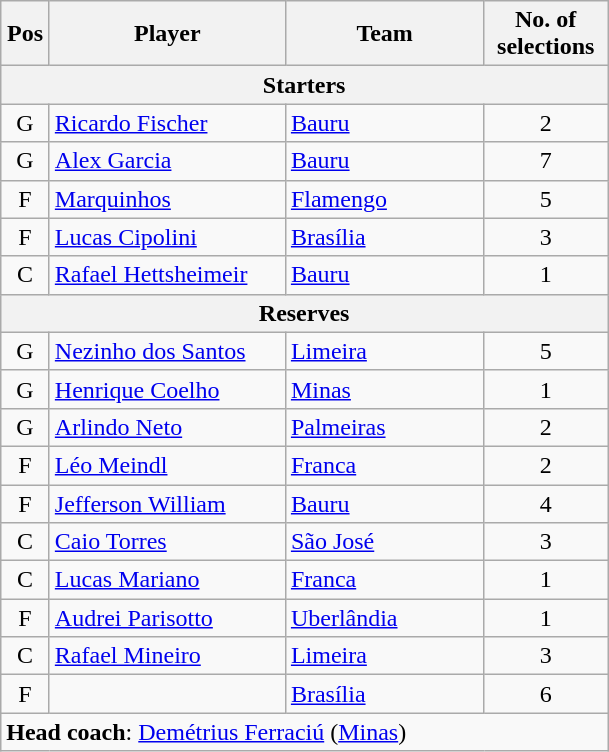<table class="wikitable" style="text-align:center">
<tr>
<th scope="col" style="width:25px;">Pos</th>
<th scope="col" style="width:150px;">Player</th>
<th scope="col" style="width:125px;">Team</th>
<th scope="col" style="width:75px;">No. of selections</th>
</tr>
<tr>
<th scope="col" colspan="5">Starters</th>
</tr>
<tr>
<td>G</td>
<td style="text-align:left"><a href='#'>Ricardo Fischer</a></td>
<td style="text-align:left"><a href='#'>Bauru</a></td>
<td>2</td>
</tr>
<tr>
<td>G</td>
<td style="text-align:left"><a href='#'>Alex Garcia</a></td>
<td style="text-align:left"><a href='#'>Bauru</a></td>
<td>7</td>
</tr>
<tr>
<td>F</td>
<td style="text-align:left"><a href='#'>Marquinhos</a></td>
<td style="text-align:left"><a href='#'>Flamengo</a></td>
<td>5</td>
</tr>
<tr>
<td>F</td>
<td style="text-align:left"><a href='#'>Lucas Cipolini</a></td>
<td style="text-align:left"><a href='#'>Brasília</a></td>
<td>3</td>
</tr>
<tr>
<td>C</td>
<td style="text-align:left"><a href='#'>Rafael Hettsheimeir</a></td>
<td style="text-align:left"><a href='#'>Bauru</a></td>
<td>1</td>
</tr>
<tr>
<th scope="col" colspan="5">Reserves</th>
</tr>
<tr>
<td>G</td>
<td style="text-align:left"><a href='#'>Nezinho dos Santos</a></td>
<td style="text-align:left"><a href='#'>Limeira</a></td>
<td>5</td>
</tr>
<tr>
<td>G</td>
<td style="text-align:left"><a href='#'>Henrique Coelho</a></td>
<td style="text-align:left"><a href='#'>Minas</a></td>
<td>1</td>
</tr>
<tr>
<td>G</td>
<td style="text-align:left"><a href='#'>Arlindo Neto</a></td>
<td style="text-align:left"><a href='#'>Palmeiras</a></td>
<td>2</td>
</tr>
<tr>
<td>F</td>
<td style="text-align:left"><a href='#'>Léo Meindl</a></td>
<td style="text-align:left"><a href='#'>Franca</a></td>
<td>2</td>
</tr>
<tr>
<td>F</td>
<td style="text-align:left"><a href='#'>Jefferson William</a></td>
<td style="text-align:left"><a href='#'>Bauru</a></td>
<td>4</td>
</tr>
<tr>
<td>C</td>
<td style="text-align:left"><a href='#'>Caio Torres</a></td>
<td style="text-align:left"><a href='#'>São José</a></td>
<td>3</td>
</tr>
<tr>
<td>C</td>
<td style="text-align:left"><a href='#'>Lucas Mariano</a></td>
<td style="text-align:left"><a href='#'>Franca</a></td>
<td>1</td>
</tr>
<tr>
<td>F</td>
<td style="text-align:left"><a href='#'>Audrei Parisotto</a></td>
<td style="text-align:left"><a href='#'>Uberlândia</a></td>
<td>1</td>
</tr>
<tr>
<td>C</td>
<td style="text-align:left"><a href='#'>Rafael Mineiro</a></td>
<td style="text-align:left"><a href='#'>Limeira</a></td>
<td>3</td>
</tr>
<tr>
<td>F</td>
<td style="text-align:left"></td>
<td style="text-align:left"><a href='#'>Brasília</a></td>
<td>6</td>
</tr>
<tr>
<td style="text-align:left" colspan="5"><strong>Head coach</strong>: <a href='#'>Demétrius Ferraciú</a> (<a href='#'>Minas</a>)</td>
</tr>
</table>
